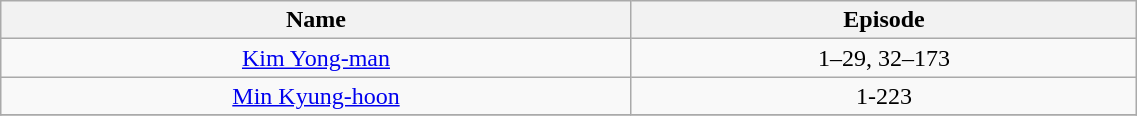<table class="wikitable" style="text-align:center" width="60%">
<tr>
<th>Name</th>
<th>Episode</th>
</tr>
<tr>
<td><a href='#'>Kim Yong-man</a></td>
<td>1–29, 32–173</td>
</tr>
<tr>
<td><a href='#'>Min Kyung-hoon</a></td>
<td>1-223</td>
</tr>
<tr>
</tr>
</table>
